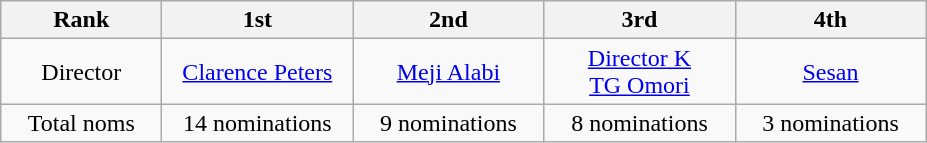<table class="wikitable">
<tr>
<th style="width:100px;">Rank</th>
<th style="width:120px;">1st</th>
<th style="width:120px;">2nd</th>
<th style="width:120px;">3rd</th>
<th style="width:120px;">4th</th>
</tr>
<tr align=center>
<td>Director</td>
<td><a href='#'>Clarence Peters</a></td>
<td><a href='#'>Meji Alabi</a></td>
<td><a href='#'>Director K</a><br><a href='#'>TG Omori</a></td>
<td><a href='#'>Sesan</a></td>
</tr>
<tr align=center>
<td>Total noms</td>
<td>14 nominations</td>
<td>9 nominations</td>
<td>8 nominations</td>
<td>3 nominations</td>
</tr>
</table>
